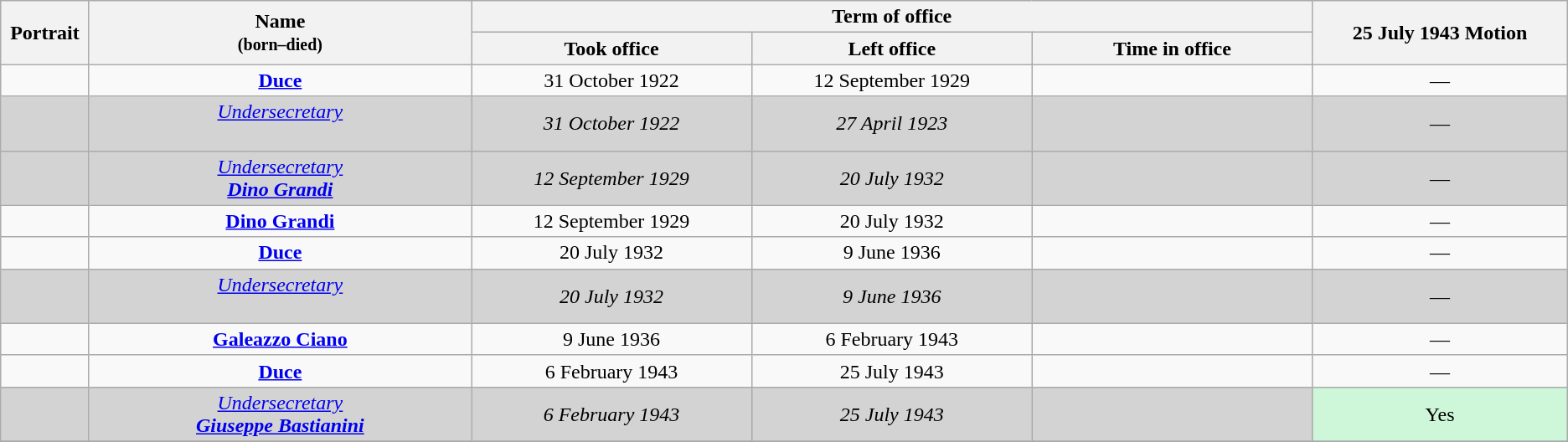<table class="wikitable" style="text-align:center;" style="width=90%">
<tr>
<th width=1% rowspan=2>Portrait</th>
<th width=15% rowspan=2>Name<br><small>(born–died)</small></th>
<th width=30% colspan=3>Term of office</th>
<th width=10% rowspan=2>25 July 1943 Motion</th>
</tr>
<tr style="text-align:center;">
<th width=11%>Took office</th>
<th width=11%>Left office</th>
<th width=11%>Time in office</th>
</tr>
<tr>
<td></td>
<td><strong><a href='#'>Duce</a></strong></td>
<td>31 October 1922</td>
<td>12 September 1929</td>
<td></td>
<td align=center>—</td>
</tr>
<tr bgcolor=lightgray>
<td></td>
<td><em><a href='#'>Undersecretary</a></em><br><strong><em></em></strong><br><em></em></td>
<td><em>31 October 1922</em></td>
<td><em>27 April 1923</em></td>
<td><em></em></td>
<td align=center>—</td>
</tr>
<tr bgcolor=lightgray>
<td></td>
<td><em><a href='#'>Undersecretary</a></em><br><strong><em><a href='#'>Dino Grandi</a></em></strong><br><em></em></td>
<td><em>12 September 1929</em></td>
<td><em>20 July 1932</em></td>
<td><em></em></td>
<td align=center>—</td>
</tr>
<tr>
<td></td>
<td><strong><a href='#'>Dino Grandi</a></strong><br></td>
<td>12 September 1929</td>
<td>20 July 1932</td>
<td></td>
<td align=center>—</td>
</tr>
<tr>
<td></td>
<td><strong><a href='#'>Duce</a></strong></td>
<td>20 July 1932</td>
<td>9 June 1936</td>
<td></td>
<td align=center>—</td>
</tr>
<tr bgcolor=lightgray>
<td></td>
<td><em><a href='#'>Undersecretary</a></em><br><strong><em></em></strong><br><em></em></td>
<td><em>20 July 1932</em></td>
<td><em>9 June 1936</em></td>
<td><em></em></td>
<td align=center>—</td>
</tr>
<tr>
<td></td>
<td><strong><a href='#'>Galeazzo Ciano</a></strong><br></td>
<td>9 June 1936</td>
<td>6 February 1943</td>
<td></td>
<td align=center>—</td>
</tr>
<tr>
<td></td>
<td><strong><a href='#'>Duce</a></strong></td>
<td>6 February 1943</td>
<td>25 July 1943</td>
<td></td>
<td align=center>—</td>
</tr>
<tr bgcolor=lightgray>
<td></td>
<td><em><a href='#'>Undersecretary</a></em><br><strong><em><a href='#'>Giuseppe Bastianini</a></em></strong><br><em></em></td>
<td><em>6 February 1943</em></td>
<td><em>25 July 1943</em></td>
<td><em></em></td>
<td align=center style="background:#CEF6D8">Yes</td>
</tr>
<tr>
</tr>
</table>
